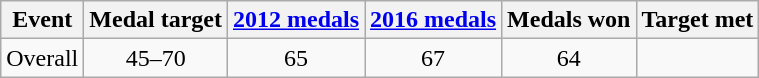<table class="wikitable">
<tr>
<th>Event</th>
<th>Medal target</th>
<th><a href='#'>2012 medals</a></th>
<th><a href='#'>2016 medals</a></th>
<th>Medals won</th>
<th>Target met</th>
</tr>
<tr align=center>
<td>Overall</td>
<td>45–70</td>
<td>65</td>
<td>67</td>
<td>64</td>
<td></td>
</tr>
</table>
